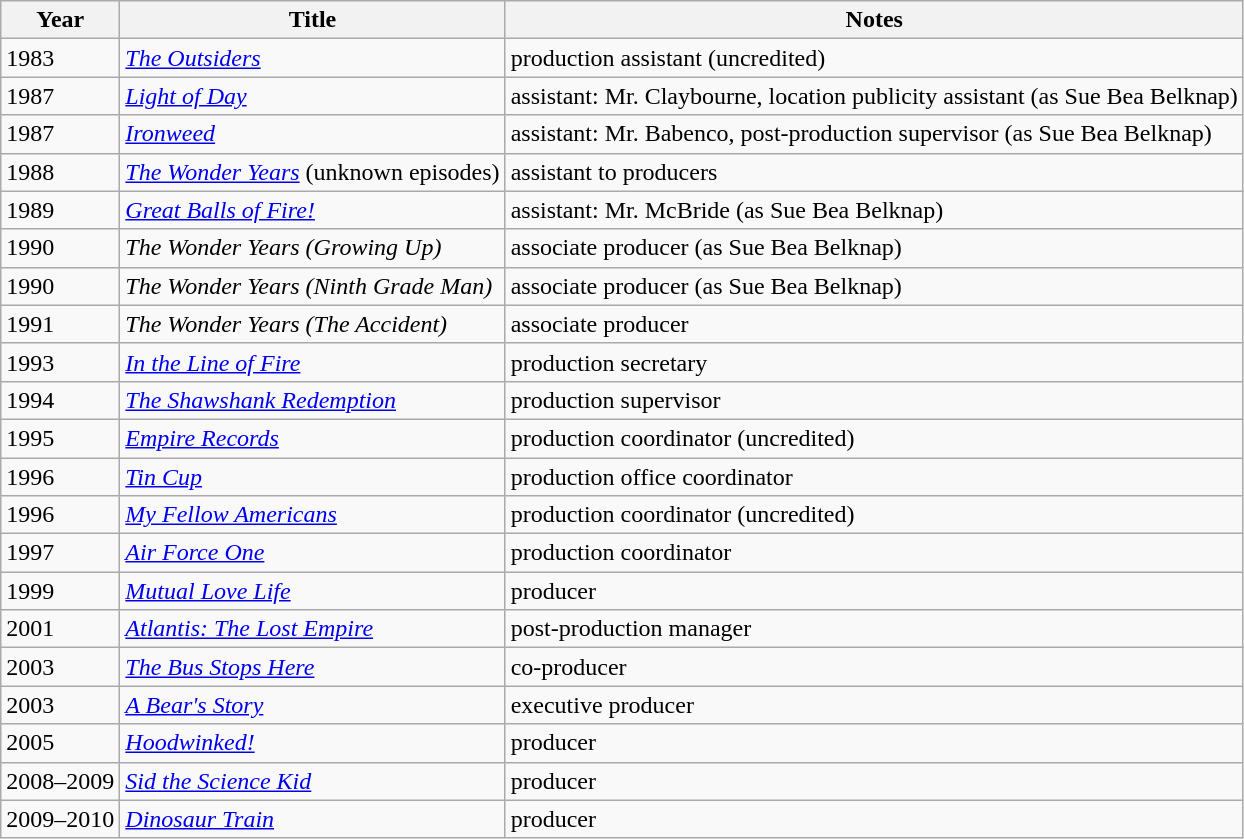<table class="wikitable sortable">
<tr>
<th>Year</th>
<th>Title</th>
<th>Notes</th>
</tr>
<tr>
<td>1983</td>
<td><em><a href='#'>The Outsiders</a></em></td>
<td>production assistant (uncredited)</td>
</tr>
<tr>
<td>1987</td>
<td><em><a href='#'>Light of Day</a></em></td>
<td>assistant: Mr. Claybourne, location publicity assistant (as Sue Bea Belknap)</td>
</tr>
<tr>
<td>1987</td>
<td><em><a href='#'>Ironweed</a></em></td>
<td>assistant: Mr. Babenco, post-production supervisor (as Sue Bea Belknap)</td>
</tr>
<tr>
<td>1988</td>
<td><em><a href='#'>The Wonder Years</a></em> (unknown episodes)</td>
<td>assistant to producers</td>
</tr>
<tr>
<td>1989</td>
<td><em><a href='#'>Great Balls of Fire!</a></em></td>
<td>assistant: Mr. McBride (as Sue Bea Belknap)</td>
</tr>
<tr>
<td>1990</td>
<td><em>The Wonder Years (Growing Up)</em></td>
<td>associate producer (as Sue Bea Belknap)</td>
</tr>
<tr>
<td>1990</td>
<td><em>The Wonder Years (Ninth Grade Man)</em></td>
<td>associate producer (as Sue Bea Belknap)</td>
</tr>
<tr>
<td>1991</td>
<td><em>The Wonder Years (The Accident)</em></td>
<td>associate producer</td>
</tr>
<tr>
<td>1993</td>
<td><em><a href='#'>In the Line of Fire</a></em></td>
<td>production secretary</td>
</tr>
<tr>
<td>1994</td>
<td><em><a href='#'>The Shawshank Redemption</a></em></td>
<td>production supervisor</td>
</tr>
<tr>
<td>1995</td>
<td><em><a href='#'>Empire Records</a></em></td>
<td>production coordinator (uncredited)</td>
</tr>
<tr>
<td>1996</td>
<td><em><a href='#'>Tin Cup</a></em></td>
<td>production office coordinator</td>
</tr>
<tr>
<td>1996</td>
<td><em><a href='#'>My Fellow Americans</a></em></td>
<td>production coordinator (uncredited)</td>
</tr>
<tr>
<td>1997</td>
<td><em><a href='#'>Air Force One</a></em></td>
<td>production coordinator</td>
</tr>
<tr>
<td>1999</td>
<td><em><a href='#'>Mutual Love Life</a></em></td>
<td>producer</td>
</tr>
<tr>
<td>2001</td>
<td><em><a href='#'>Atlantis: The Lost Empire</a></em></td>
<td>post-production manager</td>
</tr>
<tr>
<td>2003</td>
<td><em><a href='#'>The Bus Stops Here</a></em></td>
<td>co-producer</td>
</tr>
<tr>
<td>2003</td>
<td><em><a href='#'>A Bear's Story</a></em></td>
<td>executive producer</td>
</tr>
<tr>
<td>2005</td>
<td><em><a href='#'>Hoodwinked!</a></em></td>
<td>producer</td>
</tr>
<tr>
<td>2008–2009</td>
<td><em><a href='#'>Sid the Science Kid</a></em></td>
<td>producer</td>
</tr>
<tr>
<td>2009–2010</td>
<td><em><a href='#'>Dinosaur Train</a></em></td>
<td>producer</td>
</tr>
</table>
